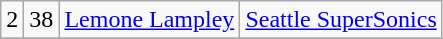<table class="wikitable">
<tr align="center" bgcolor="">
<td>2</td>
<td>38</td>
<td><a href='#'>Lemone Lampley</a></td>
<td><a href='#'>Seattle SuperSonics</a></td>
</tr>
<tr align="center" bgcolor="">
</tr>
</table>
